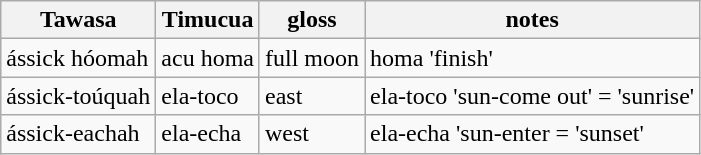<table class=wikitable>
<tr>
<th>Tawasa</th>
<th>Timucua</th>
<th>gloss</th>
<th>notes</th>
</tr>
<tr>
<td>ássick hóomah</td>
<td>acu homa</td>
<td>full moon</td>
<td>homa 'finish'</td>
</tr>
<tr>
<td>ássick-toúquah</td>
<td>ela-toco</td>
<td>east</td>
<td>ela-toco 'sun-come out' = 'sunrise'</td>
</tr>
<tr>
<td>ássick-eachah</td>
<td>ela-echa</td>
<td>west</td>
<td>ela-echa 'sun-enter = 'sunset'</td>
</tr>
</table>
